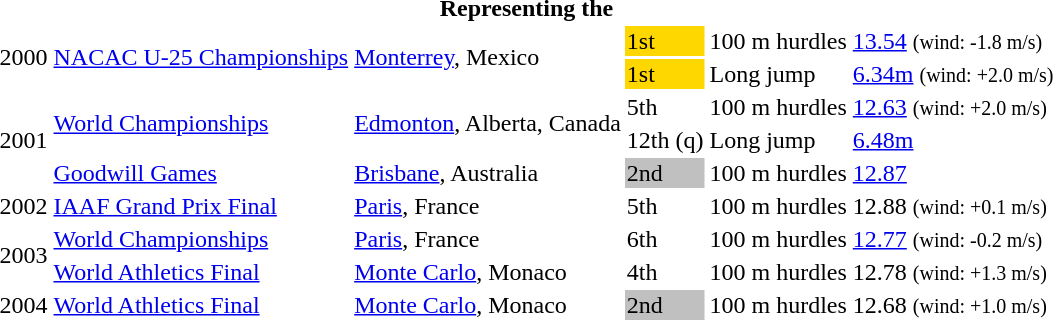<table>
<tr>
<th colspan="6">Representing the </th>
</tr>
<tr>
<td rowspan=2>2000</td>
<td rowspan=2><a href='#'>NACAC U-25 Championships</a></td>
<td rowspan=2><a href='#'>Monterrey</a>, Mexico</td>
<td bgcolor=gold>1st</td>
<td>100 m hurdles</td>
<td><a href='#'>13.54</a> <small>(wind: -1.8 m/s)</small></td>
</tr>
<tr>
<td bgcolor=gold>1st</td>
<td>Long jump</td>
<td><a href='#'>6.34m</a> <small>(wind: +2.0 m/s)</small></td>
</tr>
<tr>
<td rowspan=3>2001</td>
<td rowspan=2><a href='#'>World Championships</a></td>
<td rowspan=2><a href='#'>Edmonton</a>, Alberta, Canada</td>
<td>5th</td>
<td>100 m hurdles</td>
<td><a href='#'>12.63</a> <small>(wind: +2.0 m/s)</small></td>
</tr>
<tr>
<td>12th (q)</td>
<td>Long jump</td>
<td><a href='#'>6.48m</a></td>
</tr>
<tr>
<td><a href='#'>Goodwill Games</a></td>
<td><a href='#'>Brisbane</a>, Australia</td>
<td bgcolor=silver>2nd</td>
<td>100 m hurdles</td>
<td><a href='#'>12.87</a></td>
</tr>
<tr>
<td>2002</td>
<td><a href='#'>IAAF Grand Prix Final</a></td>
<td><a href='#'>Paris</a>, France</td>
<td>5th</td>
<td>100 m hurdles</td>
<td>12.88 <small>(wind: +0.1 m/s)</small></td>
</tr>
<tr>
<td rowspan=2>2003</td>
<td><a href='#'>World Championships</a></td>
<td><a href='#'>Paris</a>, France</td>
<td>6th</td>
<td>100 m hurdles</td>
<td><a href='#'>12.77</a> <small>(wind: -0.2 m/s)</small></td>
</tr>
<tr>
<td><a href='#'>World Athletics Final</a></td>
<td><a href='#'>Monte Carlo</a>, Monaco</td>
<td>4th</td>
<td>100 m hurdles</td>
<td>12.78 <small>(wind: +1.3 m/s)</small></td>
</tr>
<tr>
<td>2004</td>
<td><a href='#'>World Athletics Final</a></td>
<td><a href='#'>Monte Carlo</a>, Monaco</td>
<td bgcolor=silver>2nd</td>
<td>100 m hurdles</td>
<td>12.68 <small>(wind: +1.0 m/s)</small></td>
</tr>
</table>
